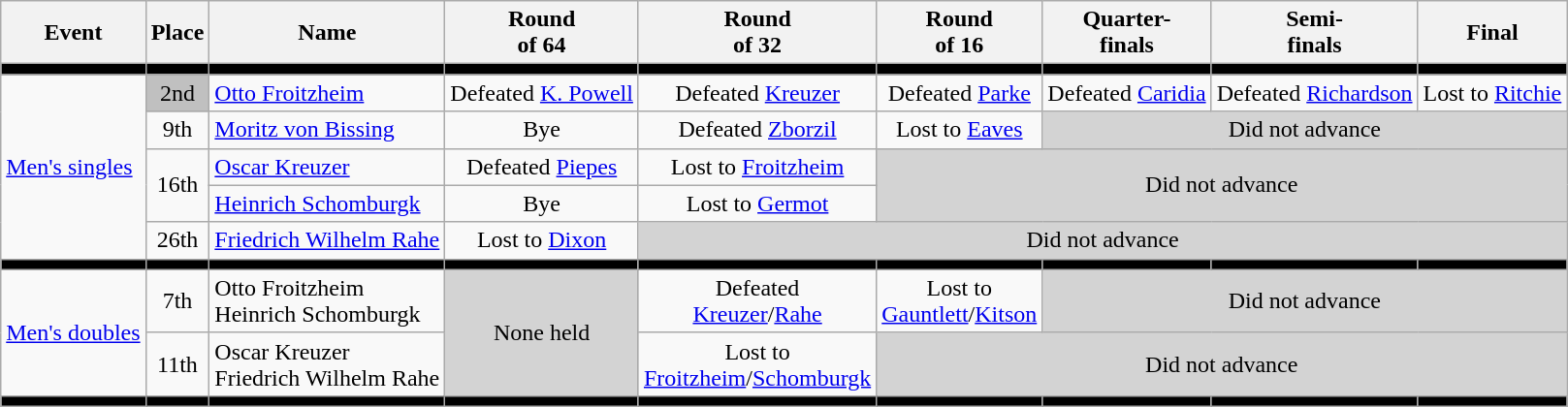<table class=wikitable>
<tr>
<th>Event</th>
<th>Place</th>
<th>Name</th>
<th>Round <br> of 64</th>
<th>Round <br> of 32</th>
<th>Round <br> of 16</th>
<th>Quarter-<br>finals</th>
<th>Semi-<br>finals</th>
<th>Final</th>
</tr>
<tr bgcolor=black>
<td></td>
<td></td>
<td></td>
<td></td>
<td></td>
<td></td>
<td></td>
<td></td>
<td></td>
</tr>
<tr align=center>
<td rowspan=5 align=left><a href='#'>Men's singles</a></td>
<td bgcolor=silver>2nd</td>
<td align=left><a href='#'>Otto Froitzheim</a></td>
<td>Defeated <a href='#'>K. Powell</a></td>
<td>Defeated <a href='#'>Kreuzer</a></td>
<td>Defeated <a href='#'>Parke</a></td>
<td>Defeated <a href='#'>Caridia</a></td>
<td>Defeated <a href='#'>Richardson</a></td>
<td>Lost to <a href='#'>Ritchie</a></td>
</tr>
<tr align=center>
<td>9th</td>
<td align=left><a href='#'>Moritz von Bissing</a></td>
<td>Bye</td>
<td>Defeated <a href='#'>Zborzil</a></td>
<td>Lost to <a href='#'>Eaves</a></td>
<td colspan=3 bgcolor=lightgray>Did not advance</td>
</tr>
<tr align=center>
<td rowspan=2>16th</td>
<td align=left><a href='#'>Oscar Kreuzer</a></td>
<td>Defeated <a href='#'>Piepes</a></td>
<td>Lost to <a href='#'>Froitzheim</a></td>
<td colspan=4 rowspan=2 bgcolor=lightgray>Did not advance</td>
</tr>
<tr align=center>
<td align=left><a href='#'>Heinrich Schomburgk</a></td>
<td>Bye</td>
<td>Lost to <a href='#'>Germot</a></td>
</tr>
<tr align=center>
<td>26th</td>
<td align=left><a href='#'>Friedrich Wilhelm Rahe</a></td>
<td>Lost to <a href='#'>Dixon</a></td>
<td colspan=5 bgcolor=lightgray>Did not advance</td>
</tr>
<tr bgcolor=black>
<td></td>
<td></td>
<td></td>
<td></td>
<td></td>
<td></td>
<td></td>
<td></td>
<td></td>
</tr>
<tr align=center>
<td rowspan=2 align=left><a href='#'>Men's doubles</a></td>
<td>7th</td>
<td align=left>Otto Froitzheim <br> Heinrich Schomburgk</td>
<td rowspan=2 bgcolor=lightgray>None held</td>
<td>Defeated <br> <a href='#'>Kreuzer</a>/<a href='#'>Rahe</a></td>
<td>Lost to <br> <a href='#'>Gauntlett</a>/<a href='#'>Kitson</a></td>
<td colspan=3 bgcolor=lightgray>Did not advance</td>
</tr>
<tr align=center>
<td>11th</td>
<td align=left>Oscar Kreuzer <br> Friedrich Wilhelm Rahe</td>
<td>Lost to <br> <a href='#'>Froitzheim</a>/<a href='#'>Schomburgk</a></td>
<td colspan=4 bgcolor=lightgray>Did not advance</td>
</tr>
<tr bgcolor=black>
<td></td>
<td></td>
<td></td>
<td></td>
<td></td>
<td></td>
<td></td>
<td></td>
<td></td>
</tr>
</table>
